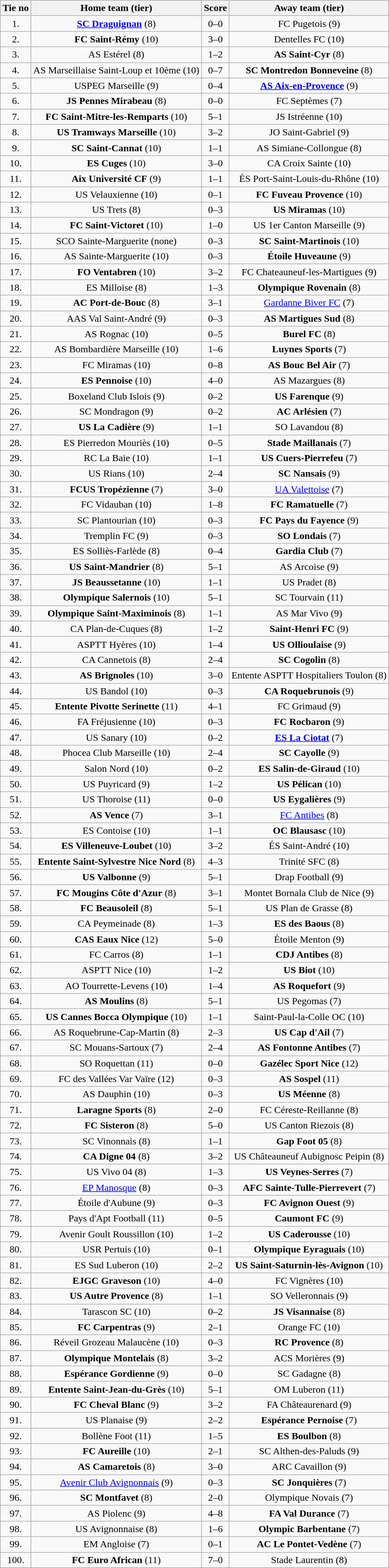<table class="wikitable" style="text-align: center">
<tr>
<th>Tie no</th>
<th>Home team (tier)</th>
<th>Score</th>
<th>Away team (tier)</th>
</tr>
<tr>
<td>1.</td>
<td><strong><a href='#'>SC Draguignan</a></strong> (8)</td>
<td>0–0 </td>
<td>FC Pugetois (9)</td>
</tr>
<tr>
<td>2.</td>
<td><strong>FC Saint-Rémy</strong> (10)</td>
<td>3–0</td>
<td>Dentelles FC (10)</td>
</tr>
<tr>
<td>3.</td>
<td>AS Estérel (8)</td>
<td>1–2</td>
<td><strong>AS Saint-Cyr</strong> (8)</td>
</tr>
<tr>
<td>4.</td>
<td>AS Marseillaise Saint-Loup et 10ème (10)</td>
<td>0–7</td>
<td><strong>SC Montredon Bonneveine</strong> (8)</td>
</tr>
<tr>
<td>5.</td>
<td>USPEG Marseille (9)</td>
<td>0–4</td>
<td><strong><a href='#'>AS Aix-en-Provence</a></strong> (9)</td>
</tr>
<tr>
<td>6.</td>
<td><strong>JS Pennes Mirabeau</strong> (8)</td>
<td>0–0 </td>
<td>FC Septèmes (7)</td>
</tr>
<tr>
<td>7.</td>
<td><strong>FC Saint-Mitre-les-Remparts</strong> (10)</td>
<td>5–1</td>
<td>JS Istréenne (10)</td>
</tr>
<tr>
<td>8.</td>
<td><strong>US Tramways Marseille</strong> (10)</td>
<td>3–2</td>
<td>JO Saint-Gabriel (9)</td>
</tr>
<tr>
<td>9.</td>
<td><strong>SC Saint-Cannat</strong> (10)</td>
<td>1–1 </td>
<td>AS Simiane-Collongue (8)</td>
</tr>
<tr>
<td>10.</td>
<td><strong>ES Cuges</strong> (10)</td>
<td>3–0</td>
<td>CA Croix Sainte (10)</td>
</tr>
<tr>
<td>11.</td>
<td><strong>Aix Université CF</strong> (9)</td>
<td>1–1 </td>
<td>ÉS Port-Saint-Louis-du-Rhône (10)</td>
</tr>
<tr>
<td>12.</td>
<td>US Velauxienne (10)</td>
<td>0–1</td>
<td><strong>FC Fuveau Provence</strong> (10)</td>
</tr>
<tr>
<td>13.</td>
<td>US Trets (8)</td>
<td>0–3</td>
<td><strong>US Miramas</strong> (10)</td>
</tr>
<tr>
<td>14.</td>
<td><strong>FC Saint-Victoret</strong> (10)</td>
<td>1–0</td>
<td>US 1er Canton Marseille (9)</td>
</tr>
<tr>
<td>15.</td>
<td>SCO Sainte-Marguerite (none)</td>
<td>0–3</td>
<td><strong>SC Saint-Martinois</strong> (10)</td>
</tr>
<tr>
<td>16.</td>
<td>AS Sainte-Marguerite (10)</td>
<td>0–3</td>
<td><strong>Étoile Huveaune</strong> (9)</td>
</tr>
<tr>
<td>17.</td>
<td><strong>FO Ventabren</strong> (10)</td>
<td>3–2</td>
<td>FC Chateauneuf-les-Martigues (9)</td>
</tr>
<tr>
<td>18.</td>
<td>ES Milloise (8)</td>
<td>1–3</td>
<td><strong>Olympique Rovenain</strong> (8)</td>
</tr>
<tr>
<td>19.</td>
<td><strong>AC Port-de-Bouc</strong> (8)</td>
<td>3–1</td>
<td><a href='#'>Gardanne Biver FC</a> (7)</td>
</tr>
<tr>
<td>20.</td>
<td>AAS Val Saint-André (9)</td>
<td>0–3</td>
<td><strong>AS Martigues Sud</strong> (8)</td>
</tr>
<tr>
<td>21.</td>
<td>AS Rognac (10)</td>
<td>0–5</td>
<td><strong>Burel FC</strong> (8)</td>
</tr>
<tr>
<td>22.</td>
<td>AS Bombardière Marseille (10)</td>
<td>1–6</td>
<td><strong>Luynes Sports</strong> (7)</td>
</tr>
<tr>
<td>23.</td>
<td>FC Miramas (10)</td>
<td>0–8</td>
<td><strong>AS Bouc Bel Air</strong> (7)</td>
</tr>
<tr>
<td>24.</td>
<td><strong>ES Pennoise</strong> (10)</td>
<td>4–0</td>
<td>AS Mazargues (8)</td>
</tr>
<tr>
<td>25.</td>
<td>Boxeland Club Islois (9)</td>
<td>0–2</td>
<td><strong>US Farenque</strong> (9)</td>
</tr>
<tr>
<td>26.</td>
<td>SC Mondragon (9)</td>
<td>0–2</td>
<td><strong>AC Arlésien</strong> (7)</td>
</tr>
<tr>
<td>27.</td>
<td><strong>US La Cadière</strong> (9)</td>
<td>1–1 </td>
<td>SO Lavandou (8)</td>
</tr>
<tr>
<td>28.</td>
<td>ES Pierredon Mouriès (10)</td>
<td>0–5</td>
<td><strong>Stade Maillanais</strong> (7)</td>
</tr>
<tr>
<td>29.</td>
<td>RC La Baie (10)</td>
<td>1–1 </td>
<td><strong>US Cuers-Pierrefeu</strong> (7)</td>
</tr>
<tr>
<td>30.</td>
<td>US Rians (10)</td>
<td>2–4</td>
<td><strong>SC Nansais</strong> (9)</td>
</tr>
<tr>
<td>31.</td>
<td><strong>FCUS Tropézienne</strong> (7)</td>
<td>3–0</td>
<td><a href='#'>UA Valettoise</a> (7)</td>
</tr>
<tr>
<td>32.</td>
<td>FC Vidauban (10)</td>
<td>1–8</td>
<td><strong>FC Ramatuelle</strong> (7)</td>
</tr>
<tr>
<td>33.</td>
<td>SC Plantourian (10)</td>
<td>0–3</td>
<td><strong>FC Pays du Fayence</strong> (9)</td>
</tr>
<tr>
<td>34.</td>
<td>Tremplin FC (9)</td>
<td>0–3</td>
<td><strong>SO Londais</strong> (7)</td>
</tr>
<tr>
<td>35.</td>
<td>ES Solliès-Farlède (8)</td>
<td>0–4</td>
<td><strong>Gardia Club</strong> (7)</td>
</tr>
<tr>
<td>36.</td>
<td><strong>US Saint-Mandrier</strong> (8)</td>
<td>5–1</td>
<td>AS Arcoise (9)</td>
</tr>
<tr>
<td>37.</td>
<td><strong>JS Beaussetanne</strong> (10)</td>
<td>1–1 </td>
<td>US Pradet (8)</td>
</tr>
<tr>
<td>38.</td>
<td><strong>Olympique Salernois</strong> (10)</td>
<td>5–1</td>
<td>SC Tourvain (11)</td>
</tr>
<tr>
<td>39.</td>
<td><strong>Olympique Saint-Maximinois</strong> (8)</td>
<td>1–1 </td>
<td>AS Mar Vivo (9)</td>
</tr>
<tr>
<td>40.</td>
<td>CA Plan-de-Cuques (8)</td>
<td>1–2</td>
<td><strong>Saint-Henri FC</strong> (9)</td>
</tr>
<tr>
<td>41.</td>
<td>ASPTT Hyères (10)</td>
<td>1–4</td>
<td><strong>US Ollioulaise</strong> (9)</td>
</tr>
<tr>
<td>42.</td>
<td>CA Cannetois (8)</td>
<td>2–4</td>
<td><strong>SC Cogolin</strong> (8)</td>
</tr>
<tr>
<td>43.</td>
<td><strong>AS Brignoles</strong> (10)</td>
<td>3–0</td>
<td>Entente ASPTT Hospitaliers Toulon (8)</td>
</tr>
<tr>
<td>44.</td>
<td>US Bandol (10)</td>
<td>0–3</td>
<td><strong>CA Roquebrunois</strong> (9)</td>
</tr>
<tr>
<td>45.</td>
<td><strong>Entente Pivotte Serinette</strong> (11)</td>
<td>4–1</td>
<td>FC Grimaud (9)</td>
</tr>
<tr>
<td>46.</td>
<td>FA Fréjusienne (10)</td>
<td>0–3</td>
<td><strong>FC Rocbaron</strong> (9)</td>
</tr>
<tr>
<td>47.</td>
<td>US Sanary (10)</td>
<td>0–2</td>
<td><strong><a href='#'>ES La Ciotat</a></strong> (7)</td>
</tr>
<tr>
<td>48.</td>
<td>Phocea Club Marseille (10)</td>
<td>2–4</td>
<td><strong>SC Cayolle</strong> (9)</td>
</tr>
<tr>
<td>49.</td>
<td>Salon Nord (10)</td>
<td>0–2</td>
<td><strong>ES Salin-de-Giraud</strong> (10)</td>
</tr>
<tr>
<td>50.</td>
<td>US Puyricard (9)</td>
<td>1–2</td>
<td><strong>US Pélican</strong> (10)</td>
</tr>
<tr>
<td>51.</td>
<td>US Thoroise (11)</td>
<td>0–0 </td>
<td><strong>US Eygalières</strong> (9)</td>
</tr>
<tr>
<td>52.</td>
<td><strong>AS Vence</strong> (7)</td>
<td>3–1</td>
<td><a href='#'>FC Antibes</a> (8)</td>
</tr>
<tr>
<td>53.</td>
<td>ES Contoise (10)</td>
<td>1–1 </td>
<td><strong>OC Blausasc</strong> (10)</td>
</tr>
<tr>
<td>54.</td>
<td><strong>ES Villeneuve-Loubet</strong> (10)</td>
<td>3–2</td>
<td>ÉS Saint-André (10)</td>
</tr>
<tr>
<td>55.</td>
<td><strong>Entente Saint-Sylvestre Nice Nord</strong> (8)</td>
<td>4–3</td>
<td>Trinité SFC (8)</td>
</tr>
<tr>
<td>56.</td>
<td><strong>US Valbonne</strong> (9)</td>
<td>5–1</td>
<td>Drap Football (9)</td>
</tr>
<tr>
<td>57.</td>
<td><strong>FC Mougins Côte d'Azur</strong> (8)</td>
<td>3–1</td>
<td>Montet Bornala Club de Nice (9)</td>
</tr>
<tr>
<td>58.</td>
<td><strong>FC Beausoleil</strong> (8)</td>
<td>5–1</td>
<td>US Plan de Grasse (8)</td>
</tr>
<tr>
<td>59.</td>
<td>CA Peymeinade (8)</td>
<td>1–3</td>
<td><strong>ES des Baous</strong> (8)</td>
</tr>
<tr>
<td>60.</td>
<td><strong>CAS Eaux Nice</strong> (12)</td>
<td>5–0</td>
<td>Étoile Menton (9)</td>
</tr>
<tr>
<td>61.</td>
<td>FC Carros (8)</td>
<td>1–1 </td>
<td><strong>CDJ Antibes</strong> (8)</td>
</tr>
<tr>
<td>62.</td>
<td>ASPTT Nice (10)</td>
<td>1–2</td>
<td><strong>US Biot</strong> (10)</td>
</tr>
<tr>
<td>63.</td>
<td>AO Tourrette-Levens (10)</td>
<td>1–4</td>
<td><strong>AS Roquefort</strong> (9)</td>
</tr>
<tr>
<td>64.</td>
<td><strong>AS Moulins</strong> (8)</td>
<td>5–1</td>
<td>US Pegomas (7)</td>
</tr>
<tr>
<td>65.</td>
<td><strong>US Cannes Bocca Olympique</strong> (10)</td>
<td>1–1 </td>
<td>Saint-Paul-la-Colle OC (10)</td>
</tr>
<tr>
<td>66.</td>
<td>AS Roquebrune-Cap-Martin (8)</td>
<td>2–3</td>
<td><strong>US Cap d'Ail</strong> (7)</td>
</tr>
<tr>
<td>67.</td>
<td>SC Mouans-Sartoux (7)</td>
<td>2–4</td>
<td><strong>AS Fontonne Antibes</strong> (7)</td>
</tr>
<tr>
<td>68.</td>
<td>SO Roquettan (11)</td>
<td>0–0 </td>
<td><strong>Gazélec Sport Nice</strong> (12)</td>
</tr>
<tr>
<td>69.</td>
<td>FC des Vallées Var Vaïre (12)</td>
<td>0–3</td>
<td><strong>AS Sospel</strong> (11)</td>
</tr>
<tr>
<td>70.</td>
<td>AS Dauphin (10)</td>
<td>0–3</td>
<td><strong>US Méenne</strong> (8)</td>
</tr>
<tr>
<td>71.</td>
<td><strong>Laragne Sports</strong> (8)</td>
<td>2–0</td>
<td>FC Céreste-Reillanne (8)</td>
</tr>
<tr>
<td>72.</td>
<td><strong>FC Sisteron</strong> (8)</td>
<td>5–0</td>
<td>US Canton Riezois (8)</td>
</tr>
<tr>
<td>73.</td>
<td>SC Vinonnais (8)</td>
<td>1–1 </td>
<td><strong>Gap Foot 05</strong> (8)</td>
</tr>
<tr>
<td>74.</td>
<td><strong>CA Digne 04</strong> (8)</td>
<td>3–2</td>
<td>US Châteauneuf Aubignosc Peipin (8)</td>
</tr>
<tr>
<td>75.</td>
<td>US Vivo 04 (8)</td>
<td>1–3</td>
<td><strong>US Veynes-Serres</strong> (7)</td>
</tr>
<tr>
<td>76.</td>
<td><a href='#'>EP Manosque</a> (8)</td>
<td>0–3</td>
<td><strong>AFC Sainte-Tulle-Pierrevert</strong> (7)</td>
</tr>
<tr>
<td>77.</td>
<td>Étoile d'Aubune (9)</td>
<td>0–3</td>
<td><strong>FC Avignon Ouest</strong> (9)</td>
</tr>
<tr>
<td>78.</td>
<td>Pays d'Apt Football (11)</td>
<td>0–5</td>
<td><strong>Caumont FC</strong> (9)</td>
</tr>
<tr>
<td>79.</td>
<td>Avenir Goult Roussillon (10)</td>
<td>1–2</td>
<td><strong>US Caderousse</strong> (10)</td>
</tr>
<tr>
<td>80.</td>
<td>USR Pertuis (10)</td>
<td>0–1</td>
<td><strong>Olympique Eyraguais</strong> (10)</td>
</tr>
<tr>
<td>81.</td>
<td>ES Sud Luberon (10)</td>
<td>2–2 </td>
<td><strong>US Saint-Saturnin-lès-Avignon</strong> (10)</td>
</tr>
<tr>
<td>82.</td>
<td><strong>EJGC Graveson</strong> (10)</td>
<td>4–0</td>
<td>FC Vignères (10)</td>
</tr>
<tr>
<td>83.</td>
<td><strong>US Autre Provence</strong> (8)</td>
<td>1–1 </td>
<td>SO Velleronnais (9)</td>
</tr>
<tr>
<td>84.</td>
<td>Tarascon SC (10)</td>
<td>0–2</td>
<td><strong>JS Visannaise</strong> (8)</td>
</tr>
<tr>
<td>85.</td>
<td><strong>FC Carpentras</strong> (9)</td>
<td>2–1</td>
<td>Orange FC (10)</td>
</tr>
<tr>
<td>86.</td>
<td>Réveil Grozeau Malaucène (10)</td>
<td>0–3</td>
<td><strong>RC Provence</strong> (8)</td>
</tr>
<tr>
<td>87.</td>
<td><strong>Olympique Montelais</strong> (8)</td>
<td>3–2</td>
<td>ACS Morières (9)</td>
</tr>
<tr>
<td>88.</td>
<td><strong>Espérance Gordienne</strong> (9)</td>
<td>0–0 </td>
<td>SC Gadagne (8)</td>
</tr>
<tr>
<td>89.</td>
<td><strong>Entente Saint-Jean-du-Grès</strong> (10)</td>
<td>5–1</td>
<td>OM Luberon (11)</td>
</tr>
<tr>
<td>90.</td>
<td><strong>FC Cheval Blanc</strong> (9)</td>
<td>3–2</td>
<td>FA Châteaurenard (9)</td>
</tr>
<tr>
<td>91.</td>
<td>US Planaise (9)</td>
<td>2–2 </td>
<td><strong>Espérance Pernoise</strong> (7)</td>
</tr>
<tr>
<td>92.</td>
<td>Bollène Foot (11)</td>
<td>1–5</td>
<td><strong>ES Boulbon</strong> (8)</td>
</tr>
<tr>
<td>93.</td>
<td><strong>FC Aureille</strong> (10)</td>
<td>2–1</td>
<td>SC Althen-des-Paluds (9)</td>
</tr>
<tr>
<td>94.</td>
<td><strong>AS Camaretois</strong> (8)</td>
<td>3–0</td>
<td>ARC Cavaillon (9)</td>
</tr>
<tr>
<td>95.</td>
<td><a href='#'>Avenir Club Avignonnais</a> (9)</td>
<td>0–3</td>
<td><strong>SC Jonquières</strong> (7)</td>
</tr>
<tr>
<td>96.</td>
<td><strong>SC Montfavet</strong> (8)</td>
<td>2–0</td>
<td>Olympique Novais (7)</td>
</tr>
<tr>
<td>97.</td>
<td>AS Piolenc (9)</td>
<td>4–8</td>
<td><strong>FA Val Durance</strong> (7)</td>
</tr>
<tr>
<td>98.</td>
<td>US Avignonnaise (8)</td>
<td>1–6</td>
<td><strong>Olympic Barbentane</strong> (7)</td>
</tr>
<tr>
<td>99.</td>
<td>EM Angloise (7)</td>
<td>0–1</td>
<td><strong>AC Le Pontet-Vedène</strong> (7)</td>
</tr>
<tr>
<td>100.</td>
<td><strong>FC Euro African</strong> (11)</td>
<td>7–0</td>
<td>Stade Laurentin (8)</td>
</tr>
</table>
